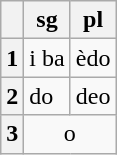<table class="wikitable">
<tr>
<th></th>
<th>sg</th>
<th>pl</th>
</tr>
<tr>
<th>1</th>
<td>i ba</td>
<td>èdo</td>
</tr>
<tr>
<th>2</th>
<td>do</td>
<td>deo</td>
</tr>
<tr>
<th>3</th>
<td colspan="2" style="text-align: center;">o</td>
</tr>
</table>
